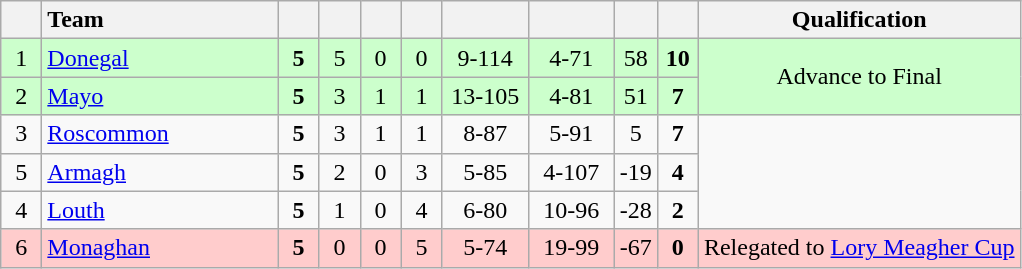<table class="wikitable" style="text-align:center">
<tr>
<th width="20"></th>
<th width="150" style="text-align:left;">Team</th>
<th width="20"></th>
<th width="20"></th>
<th width="20"></th>
<th width="20"></th>
<th width="50"></th>
<th width="50"></th>
<th width="20"></th>
<th width="20"></th>
<th>Qualification</th>
</tr>
<tr style="background:#ccffcc">
<td>1</td>
<td style="text-align:left"> <a href='#'>Donegal</a></td>
<td><strong>5</strong></td>
<td>5</td>
<td>0</td>
<td>0</td>
<td>9-114</td>
<td>4-71</td>
<td>58</td>
<td><strong>10</strong></td>
<td rowspan="2">Advance to Final</td>
</tr>
<tr style="background:#ccffcc">
<td>2</td>
<td style="text-align:left"> <a href='#'>Mayo</a></td>
<td><strong>5</strong></td>
<td>3</td>
<td>1</td>
<td>1</td>
<td>13-105</td>
<td>4-81</td>
<td>51</td>
<td><strong>7</strong></td>
</tr>
<tr>
<td>3</td>
<td style="text-align:left"> <a href='#'>Roscommon</a></td>
<td><strong>5</strong></td>
<td>3</td>
<td>1</td>
<td>1</td>
<td>8-87</td>
<td>5-91</td>
<td>5</td>
<td><strong>7</strong></td>
<td rowspan="3"></td>
</tr>
<tr>
<td>5</td>
<td style="text-align:left"> <a href='#'>Armagh</a></td>
<td><strong>5</strong></td>
<td>2</td>
<td>0</td>
<td>3</td>
<td>5-85</td>
<td>4-107</td>
<td>-19</td>
<td><strong>4</strong></td>
</tr>
<tr>
<td>4</td>
<td style="text-align:left"> <a href='#'>Louth</a></td>
<td><strong>5</strong></td>
<td>1</td>
<td>0</td>
<td>4</td>
<td>6-80</td>
<td>10-96</td>
<td>-28</td>
<td><strong>2</strong></td>
</tr>
<tr style="background:#ffcccc">
<td>6</td>
<td style="text-align:left"> <a href='#'>Monaghan</a></td>
<td><strong>5</strong></td>
<td>0</td>
<td>0</td>
<td>5</td>
<td>5-74</td>
<td>19-99</td>
<td>-67</td>
<td><strong>0</strong></td>
<td>Relegated to <a href='#'>Lory Meagher Cup</a></td>
</tr>
</table>
